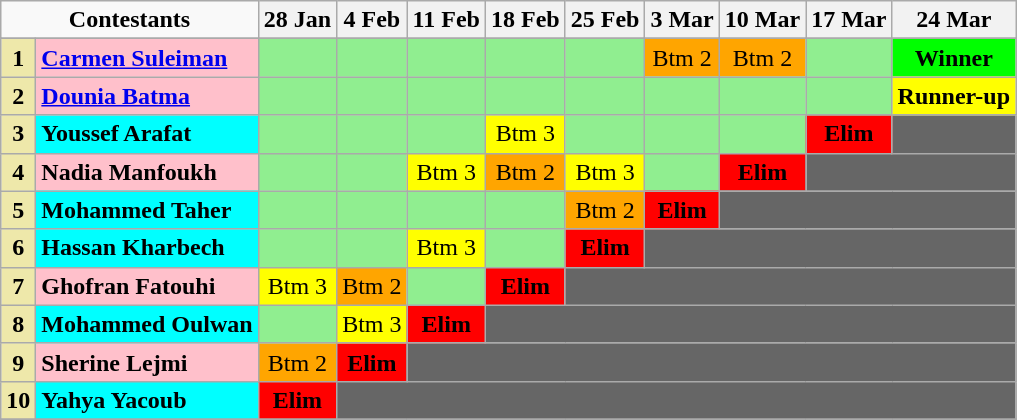<table class="wikitable" align="center">
<tr>
<td colspan="2" align="center"><strong>Contestants</strong></td>
<th>28 Jan</th>
<th>4 Feb</th>
<th>11 Feb</th>
<th>18 Feb</th>
<th>25 Feb</th>
<th>3 Mar</th>
<th>10 Mar</th>
<th>17 Mar</th>
<th>24 Mar</th>
</tr>
<tr>
</tr>
<tr>
<td align="center" bgcolor="palegoldenrod"><strong>1</strong></td>
<td bgcolor="pink"><strong><a href='#'>Carmen Suleiman</a></strong></td>
<td style="background: lightgreen"></td>
<td style="background: lightgreen"></td>
<td style="background: lightgreen"></td>
<td style="background: lightgreen"></td>
<td style="background: lightgreen"></td>
<td style="background: orange" align="center">Btm 2</td>
<td style="background: orange" align="center">Btm 2</td>
<td style="background: lightgreen"></td>
<td style="background: lime" align="center"><strong>Winner</strong></td>
</tr>
<tr>
<td align="center" bgcolor="palegoldenrod"><strong>2</strong></td>
<td bgcolor="pink"><strong><a href='#'>Dounia Batma</a></strong></td>
<td style="background: lightgreen"></td>
<td style="background: lightgreen"></td>
<td style="background: lightgreen"></td>
<td style="background: lightgreen"></td>
<td style="background: lightgreen"></td>
<td style="background: lightgreen"></td>
<td style="background: lightgreen"></td>
<td style="background: lightgreen"></td>
<td style="background: yellow"   align="center"><strong>Runner-up</strong></td>
</tr>
<tr>
<td align="center" bgcolor="palegoldenrod"><strong>3</strong></td>
<td bgcolor="cyan"><strong>Youssef Arafat</strong></td>
<td style="background: lightgreen"></td>
<td style="background: lightgreen"></td>
<td style="background: lightgreen"></td>
<td style="background: yellow" align="center">Btm 3</td>
<td style="background: lightgreen"></td>
<td style="background: lightgreen"></td>
<td style="background: lightgreen"></td>
<td style="background: red" align="center"><strong>Elim</strong></td>
<td colspan="2" bgcolor="666666"></td>
</tr>
<tr>
<td align="center" bgcolor="palegoldenrod"><strong>4</strong></td>
<td bgcolor="pink"><strong>Nadia Manfoukh</strong></td>
<td style="background: lightgreen"></td>
<td style="background: lightgreen"></td>
<td style="background: yellow" align="center">Btm 3</td>
<td style="background: orange" align="center">Btm 2</td>
<td style="background: yellow" align="center">Btm 3</td>
<td style="background: lightgreen"></td>
<td style="background: red" align="center"><strong>Elim</strong></td>
<td colspan="2" bgcolor="666666"></td>
</tr>
<tr>
<td align="center" bgcolor="palegoldenrod"><strong>5</strong></td>
<td bgcolor="cyan"><strong>Mohammed Taher</strong></td>
<td style="background: lightgreen"></td>
<td style="background: lightgreen"></td>
<td style="background: lightgreen"></td>
<td style="background: lightgreen"></td>
<td style="background: orange" align="center">Btm 2</td>
<td style="background: red" align="center"><strong>Elim</strong></td>
<td colspan="3" bgcolor="666666"></td>
</tr>
<tr>
<td align="center" bgcolor="palegoldenrod"><strong>6</strong></td>
<td bgcolor="cyan"><strong>Hassan Kharbech</strong></td>
<td style="background: lightgreen"></td>
<td style="background: lightgreen"></td>
<td style="background: yellow" align="center">Btm 3</td>
<td style="background: lightgreen"></td>
<td style="background: red" align="center"><strong>Elim</strong></td>
<td colspan="4" bgcolor="666666"></td>
</tr>
<tr>
<td align="center" bgcolor="palegoldenrod"><strong>7</strong></td>
<td bgcolor="pink"><strong>Ghofran Fatouhi</strong></td>
<td style="background: yellow" align="center">Btm 3</td>
<td style="background: orange" align="center">Btm 2</td>
<td style="background: lightgreen"></td>
<td style="background: red" align="center"><strong>Elim</strong></td>
<td colspan="5" bgcolor="666666"></td>
</tr>
<tr>
<td align="center" bgcolor="palegoldenrod"><strong>8</strong></td>
<td bgcolor="cyan"><strong>Mohammed Oulwan</strong></td>
<td style="background: lightgreen"></td>
<td style="background: yellow" align="center">Btm 3</td>
<td style="background: red" align="center"><strong>Elim</strong></td>
<td colspan="6" bgcolor="666666"></td>
</tr>
<tr>
<td align="center" bgcolor="palegoldenrod"><strong>9</strong></td>
<td bgcolor="pink"><strong>Sherine Lejmi</strong></td>
<td style="background: orange" align="center">Btm 2</td>
<td style="background: red" align="center"><strong>Elim</strong></td>
<td colspan="7" bgcolor="666666"></td>
</tr>
<tr>
<td align="center" bgcolor="palegoldenrod"><strong>10</strong></td>
<td bgcolor="cyan"><strong>Yahya Yacoub</strong></td>
<td style="background: red" align="center"><strong>Elim</strong></td>
<td colspan="8" bgcolor="666666"></td>
</tr>
<tr>
</tr>
</table>
